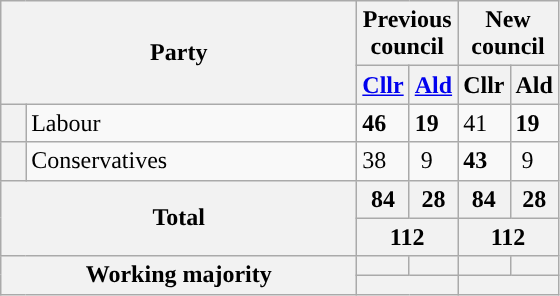<table class="wikitable">
<tr>
<th colspan="2" rowspan="2" style="width: 230px">Party</th>
<th valign=top colspan="2" style="width: 30px">Previous council</th>
<th valign=top colspan="2" style="width: 30px">New council</th>
</tr>
<tr>
<th><a href='#'>Cllr</a></th>
<th><a href='#'>Ald</a></th>
<th>Cllr</th>
<th>Ald</th>
</tr>
<tr>
<th style="background-color: "></th>
<td>Labour</td>
<td><strong>46</strong></td>
<td><strong>19</strong></td>
<td>41</td>
<td><strong>19</strong></td>
</tr>
<tr>
<th style="background-color: "></th>
<td>Conservatives</td>
<td>38</td>
<td> 9</td>
<td><strong>43</strong></td>
<td> 9</td>
</tr>
<tr>
<th colspan="2" rowspan="2">Total</th>
<th style="text-align: center">84</th>
<th style="text-align: center">28</th>
<th style="text-align: center">84</th>
<th style="text-align: center">28</th>
</tr>
<tr>
<th colspan="2" style="text-align: center">112</th>
<th colspan="2" style="text-align: center">112</th>
</tr>
<tr>
<th colspan="2" rowspan="2">Working majority</th>
<th></th>
<th></th>
<th></th>
<th></th>
</tr>
<tr>
<th colspan="2"></th>
<th colspan="2"></th>
</tr>
</table>
